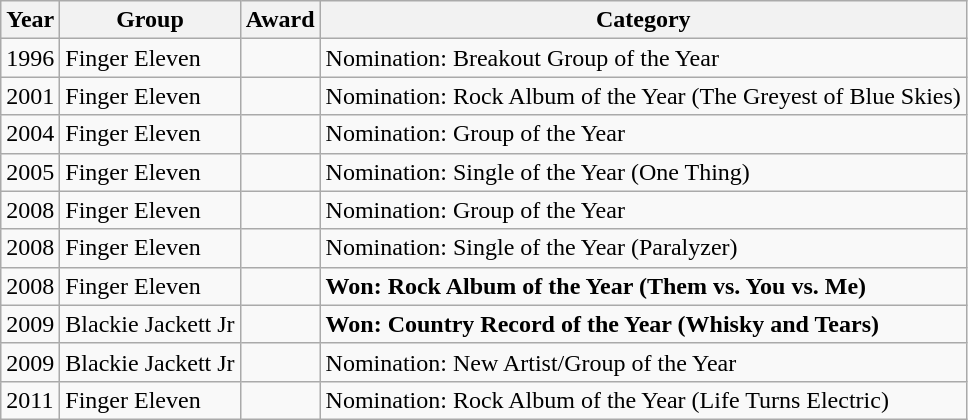<table class="wikitable">
<tr>
<th>Year</th>
<th>Group</th>
<th>Award</th>
<th>Category</th>
</tr>
<tr>
<td>1996</td>
<td>Finger Eleven</td>
<td></td>
<td>Nomination: Breakout Group of the Year</td>
</tr>
<tr>
<td>2001</td>
<td>Finger Eleven</td>
<td></td>
<td>Nomination: Rock Album of the Year (The Greyest of Blue Skies)</td>
</tr>
<tr>
<td>2004</td>
<td>Finger Eleven</td>
<td></td>
<td>Nomination: Group of the Year</td>
</tr>
<tr>
<td>2005</td>
<td>Finger Eleven</td>
<td></td>
<td>Nomination: Single of the Year (One Thing)</td>
</tr>
<tr>
<td>2008</td>
<td>Finger Eleven</td>
<td></td>
<td>Nomination: Group of the Year</td>
</tr>
<tr>
<td>2008</td>
<td>Finger Eleven</td>
<td></td>
<td>Nomination: Single of the Year (Paralyzer)</td>
</tr>
<tr>
<td>2008</td>
<td>Finger Eleven</td>
<td></td>
<td><strong>Won: Rock Album of the Year (Them vs. You vs. Me)</strong></td>
</tr>
<tr>
<td>2009</td>
<td>Blackie Jackett Jr</td>
<td></td>
<td><strong>Won: Country Record of the Year (Whisky and Tears)</strong></td>
</tr>
<tr>
<td>2009</td>
<td>Blackie Jackett Jr</td>
<td></td>
<td>Nomination: New Artist/Group of the Year</td>
</tr>
<tr>
<td>2011</td>
<td>Finger Eleven</td>
<td></td>
<td>Nomination: Rock Album of the Year (Life Turns Electric)</td>
</tr>
</table>
